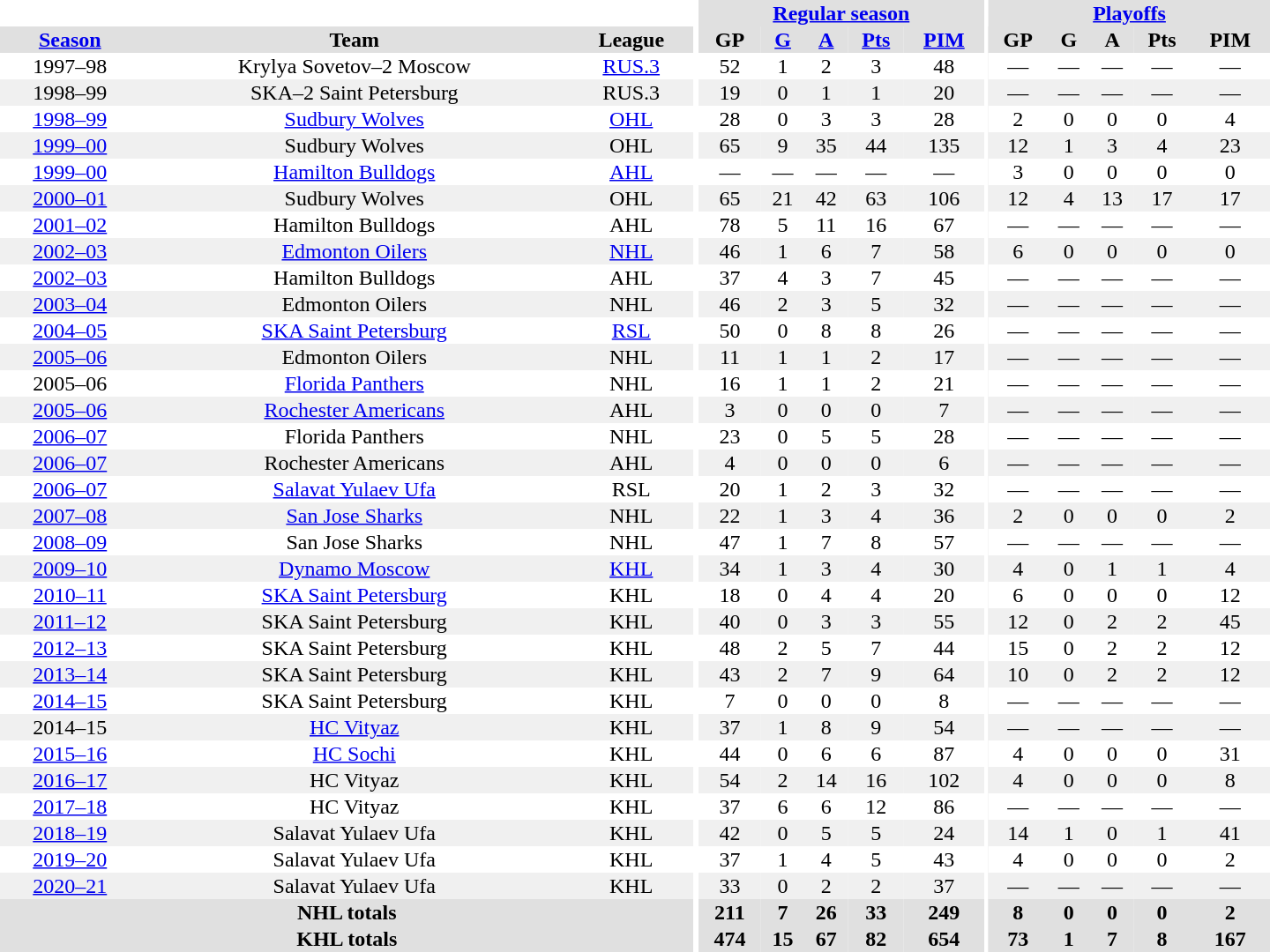<table border="0" cellpadding="1" cellspacing="0" style="text-align:center; width:60em">
<tr bgcolor="#e0e0e0">
<th colspan="3" bgcolor="#ffffff"></th>
<th rowspan="100" bgcolor="#ffffff"></th>
<th colspan="5"><a href='#'>Regular season</a></th>
<th rowspan="100" bgcolor="#ffffff"></th>
<th colspan="5"><a href='#'>Playoffs</a></th>
</tr>
<tr bgcolor="#e0e0e0">
<th><a href='#'>Season</a></th>
<th>Team</th>
<th>League</th>
<th>GP</th>
<th><a href='#'>G</a></th>
<th><a href='#'>A</a></th>
<th><a href='#'>Pts</a></th>
<th><a href='#'>PIM</a></th>
<th>GP</th>
<th>G</th>
<th>A</th>
<th>Pts</th>
<th>PIM</th>
</tr>
<tr>
<td>1997–98</td>
<td>Krylya Sovetov–2 Moscow</td>
<td><a href='#'>RUS.3</a></td>
<td>52</td>
<td>1</td>
<td>2</td>
<td>3</td>
<td>48</td>
<td>—</td>
<td>—</td>
<td>—</td>
<td>—</td>
<td>—</td>
</tr>
<tr bgcolor="#f0f0f0">
<td>1998–99</td>
<td>SKA–2 Saint Petersburg</td>
<td>RUS.3</td>
<td>19</td>
<td>0</td>
<td>1</td>
<td>1</td>
<td>20</td>
<td>—</td>
<td>—</td>
<td>—</td>
<td>—</td>
<td>—</td>
</tr>
<tr>
<td><a href='#'>1998–99</a></td>
<td><a href='#'>Sudbury Wolves</a></td>
<td><a href='#'>OHL</a></td>
<td>28</td>
<td>0</td>
<td>3</td>
<td>3</td>
<td>28</td>
<td>2</td>
<td>0</td>
<td>0</td>
<td>0</td>
<td>4</td>
</tr>
<tr bgcolor="#f0f0f0">
<td><a href='#'>1999–00</a></td>
<td>Sudbury Wolves</td>
<td>OHL</td>
<td>65</td>
<td>9</td>
<td>35</td>
<td>44</td>
<td>135</td>
<td>12</td>
<td>1</td>
<td>3</td>
<td>4</td>
<td>23</td>
</tr>
<tr>
<td><a href='#'>1999–00</a></td>
<td><a href='#'>Hamilton Bulldogs</a></td>
<td><a href='#'>AHL</a></td>
<td>—</td>
<td>—</td>
<td>—</td>
<td>—</td>
<td>—</td>
<td>3</td>
<td>0</td>
<td>0</td>
<td>0</td>
<td>0</td>
</tr>
<tr bgcolor="#f0f0f0">
<td><a href='#'>2000–01</a></td>
<td>Sudbury Wolves</td>
<td>OHL</td>
<td>65</td>
<td>21</td>
<td>42</td>
<td>63</td>
<td>106</td>
<td>12</td>
<td>4</td>
<td>13</td>
<td>17</td>
<td>17</td>
</tr>
<tr>
<td><a href='#'>2001–02</a></td>
<td>Hamilton Bulldogs</td>
<td>AHL</td>
<td>78</td>
<td>5</td>
<td>11</td>
<td>16</td>
<td>67</td>
<td>—</td>
<td>—</td>
<td>—</td>
<td>—</td>
<td>—</td>
</tr>
<tr bgcolor="#f0f0f0">
<td><a href='#'>2002–03</a></td>
<td><a href='#'>Edmonton Oilers</a></td>
<td><a href='#'>NHL</a></td>
<td>46</td>
<td>1</td>
<td>6</td>
<td>7</td>
<td>58</td>
<td>6</td>
<td>0</td>
<td>0</td>
<td>0</td>
<td>0</td>
</tr>
<tr>
<td><a href='#'>2002–03</a></td>
<td>Hamilton Bulldogs</td>
<td>AHL</td>
<td>37</td>
<td>4</td>
<td>3</td>
<td>7</td>
<td>45</td>
<td>—</td>
<td>—</td>
<td>—</td>
<td>—</td>
<td>—</td>
</tr>
<tr bgcolor="#f0f0f0">
<td><a href='#'>2003–04</a></td>
<td>Edmonton Oilers</td>
<td>NHL</td>
<td>46</td>
<td>2</td>
<td>3</td>
<td>5</td>
<td>32</td>
<td>—</td>
<td>—</td>
<td>—</td>
<td>—</td>
<td>—</td>
</tr>
<tr>
<td><a href='#'>2004–05</a></td>
<td><a href='#'>SKA Saint Petersburg</a></td>
<td><a href='#'>RSL</a></td>
<td>50</td>
<td>0</td>
<td>8</td>
<td>8</td>
<td>26</td>
<td>—</td>
<td>—</td>
<td>—</td>
<td>—</td>
<td>—</td>
</tr>
<tr bgcolor="#f0f0f0">
<td><a href='#'>2005–06</a></td>
<td>Edmonton Oilers</td>
<td>NHL</td>
<td>11</td>
<td>1</td>
<td>1</td>
<td>2</td>
<td>17</td>
<td>—</td>
<td>—</td>
<td>—</td>
<td>—</td>
<td>—</td>
</tr>
<tr>
<td>2005–06</td>
<td><a href='#'>Florida Panthers</a></td>
<td>NHL</td>
<td>16</td>
<td>1</td>
<td>1</td>
<td>2</td>
<td>21</td>
<td>—</td>
<td>—</td>
<td>—</td>
<td>—</td>
<td>—</td>
</tr>
<tr bgcolor="#f0f0f0">
<td><a href='#'>2005–06</a></td>
<td><a href='#'>Rochester Americans</a></td>
<td>AHL</td>
<td>3</td>
<td>0</td>
<td>0</td>
<td>0</td>
<td>7</td>
<td>—</td>
<td>—</td>
<td>—</td>
<td>—</td>
<td>—</td>
</tr>
<tr>
<td><a href='#'>2006–07</a></td>
<td>Florida Panthers</td>
<td>NHL</td>
<td>23</td>
<td>0</td>
<td>5</td>
<td>5</td>
<td>28</td>
<td>—</td>
<td>—</td>
<td>—</td>
<td>—</td>
<td>—</td>
</tr>
<tr bgcolor="#f0f0f0">
<td><a href='#'>2006–07</a></td>
<td>Rochester Americans</td>
<td>AHL</td>
<td>4</td>
<td>0</td>
<td>0</td>
<td>0</td>
<td>6</td>
<td>—</td>
<td>—</td>
<td>—</td>
<td>—</td>
<td>—</td>
</tr>
<tr>
<td><a href='#'>2006–07</a></td>
<td><a href='#'>Salavat Yulaev Ufa</a></td>
<td>RSL</td>
<td>20</td>
<td>1</td>
<td>2</td>
<td>3</td>
<td>32</td>
<td>—</td>
<td>—</td>
<td>—</td>
<td>—</td>
<td>—</td>
</tr>
<tr bgcolor="#f0f0f0">
<td><a href='#'>2007–08</a></td>
<td><a href='#'>San Jose Sharks</a></td>
<td>NHL</td>
<td>22</td>
<td>1</td>
<td>3</td>
<td>4</td>
<td>36</td>
<td>2</td>
<td>0</td>
<td>0</td>
<td>0</td>
<td>2</td>
</tr>
<tr>
<td><a href='#'>2008–09</a></td>
<td>San Jose Sharks</td>
<td>NHL</td>
<td>47</td>
<td>1</td>
<td>7</td>
<td>8</td>
<td>57</td>
<td>—</td>
<td>—</td>
<td>—</td>
<td>—</td>
<td>—</td>
</tr>
<tr bgcolor="#f0f0f0">
<td><a href='#'>2009–10</a></td>
<td><a href='#'>Dynamo Moscow</a></td>
<td><a href='#'>KHL</a></td>
<td>34</td>
<td>1</td>
<td>3</td>
<td>4</td>
<td>30</td>
<td>4</td>
<td>0</td>
<td>1</td>
<td>1</td>
<td>4</td>
</tr>
<tr>
<td><a href='#'>2010–11</a></td>
<td><a href='#'>SKA Saint Petersburg</a></td>
<td>KHL</td>
<td>18</td>
<td>0</td>
<td>4</td>
<td>4</td>
<td>20</td>
<td>6</td>
<td>0</td>
<td>0</td>
<td>0</td>
<td>12</td>
</tr>
<tr bgcolor="#f0f0f0">
<td><a href='#'>2011–12</a></td>
<td>SKA Saint Petersburg</td>
<td>KHL</td>
<td>40</td>
<td>0</td>
<td>3</td>
<td>3</td>
<td>55</td>
<td>12</td>
<td>0</td>
<td>2</td>
<td>2</td>
<td>45</td>
</tr>
<tr>
<td><a href='#'>2012–13</a></td>
<td>SKA Saint Petersburg</td>
<td>KHL</td>
<td>48</td>
<td>2</td>
<td>5</td>
<td>7</td>
<td>44</td>
<td>15</td>
<td>0</td>
<td>2</td>
<td>2</td>
<td>12</td>
</tr>
<tr bgcolor="#f0f0f0">
<td><a href='#'>2013–14</a></td>
<td>SKA Saint Petersburg</td>
<td>KHL</td>
<td>43</td>
<td>2</td>
<td>7</td>
<td>9</td>
<td>64</td>
<td>10</td>
<td>0</td>
<td>2</td>
<td>2</td>
<td>12</td>
</tr>
<tr>
<td><a href='#'>2014–15</a></td>
<td>SKA Saint Petersburg</td>
<td>KHL</td>
<td>7</td>
<td>0</td>
<td>0</td>
<td>0</td>
<td>8</td>
<td>—</td>
<td>—</td>
<td>—</td>
<td>—</td>
<td>—</td>
</tr>
<tr bgcolor="#f0f0f0">
<td>2014–15</td>
<td><a href='#'>HC Vityaz</a></td>
<td>KHL</td>
<td>37</td>
<td>1</td>
<td>8</td>
<td>9</td>
<td>54</td>
<td>—</td>
<td>—</td>
<td>—</td>
<td>—</td>
<td>—</td>
</tr>
<tr>
<td><a href='#'>2015–16</a></td>
<td><a href='#'>HC Sochi</a></td>
<td>KHL</td>
<td>44</td>
<td>0</td>
<td>6</td>
<td>6</td>
<td>87</td>
<td>4</td>
<td>0</td>
<td>0</td>
<td>0</td>
<td>31</td>
</tr>
<tr bgcolor="#f0f0f0">
<td><a href='#'>2016–17</a></td>
<td>HC Vityaz</td>
<td>KHL</td>
<td>54</td>
<td>2</td>
<td>14</td>
<td>16</td>
<td>102</td>
<td>4</td>
<td>0</td>
<td>0</td>
<td>0</td>
<td>8</td>
</tr>
<tr>
<td><a href='#'>2017–18</a></td>
<td>HC Vityaz</td>
<td>KHL</td>
<td>37</td>
<td>6</td>
<td>6</td>
<td>12</td>
<td>86</td>
<td>—</td>
<td>—</td>
<td>—</td>
<td>—</td>
<td>—</td>
</tr>
<tr bgcolor="#f0f0f0">
<td><a href='#'>2018–19</a></td>
<td>Salavat Yulaev Ufa</td>
<td>KHL</td>
<td>42</td>
<td>0</td>
<td>5</td>
<td>5</td>
<td>24</td>
<td>14</td>
<td>1</td>
<td>0</td>
<td>1</td>
<td>41</td>
</tr>
<tr>
<td><a href='#'>2019–20</a></td>
<td>Salavat Yulaev Ufa</td>
<td>KHL</td>
<td>37</td>
<td>1</td>
<td>4</td>
<td>5</td>
<td>43</td>
<td>4</td>
<td>0</td>
<td>0</td>
<td>0</td>
<td>2</td>
</tr>
<tr bgcolor="#f0f0f0">
<td><a href='#'>2020–21</a></td>
<td>Salavat Yulaev Ufa</td>
<td>KHL</td>
<td>33</td>
<td>0</td>
<td>2</td>
<td>2</td>
<td>37</td>
<td>—</td>
<td>—</td>
<td>—</td>
<td>—</td>
<td>—</td>
</tr>
<tr bgcolor="#e0e0e0">
<th colspan="3">NHL totals</th>
<th>211</th>
<th>7</th>
<th>26</th>
<th>33</th>
<th>249</th>
<th>8</th>
<th>0</th>
<th>0</th>
<th>0</th>
<th>2</th>
</tr>
<tr bgcolor="#e0e0e0">
<th colspan="3">KHL totals</th>
<th>474</th>
<th>15</th>
<th>67</th>
<th>82</th>
<th>654</th>
<th>73</th>
<th>1</th>
<th>7</th>
<th>8</th>
<th>167</th>
</tr>
</table>
